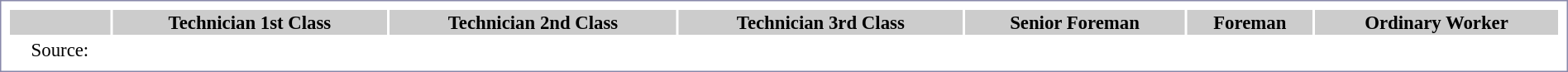<table style="width:100%; border:1px solid #8888aa; background:#fff; padding:5px; font-size:95%; margin:0 12px 12px 0; text-align:center;">
<tr style="background:#ccc;">
<th></th>
<th colspan="1">Technician 1st Class</th>
<th colspan="1">Technician 2nd Class</th>
<th colspan="1">Technician 3rd Class</th>
<th colspan="1">Senior Foreman</th>
<th colspan="1">Foreman</th>
<th colspan="1">Ordinary Worker</th>
</tr>
<tr style="text-align:center;">
<td>Source:</td>
<td></td>
<td></td>
<td></td>
<td></td>
<td></td>
<td></td>
</tr>
</table>
